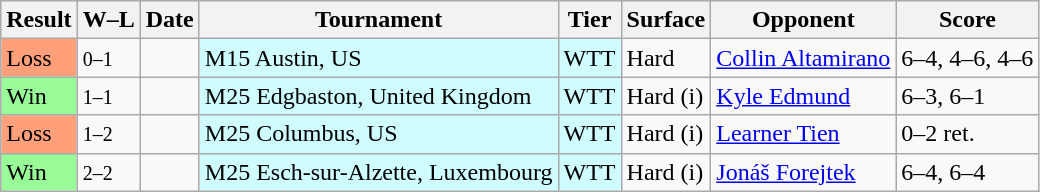<table class="sortable wikitable">
<tr>
<th>Result</th>
<th class="unsortable">W–L</th>
<th>Date</th>
<th>Tournament</th>
<th>Tier</th>
<th>Surface</th>
<th>Opponent</th>
<th class="unsortable">Score</th>
</tr>
<tr>
<td bgcolor=ffa07a>Loss</td>
<td><small>0–1</small></td>
<td></td>
<td style="background:#cffcff;">M15 Austin, US</td>
<td style="background:#cffcff;">WTT</td>
<td>Hard</td>
<td> <a href='#'>Collin Altamirano</a></td>
<td>6–4, 4–6, 4–6</td>
</tr>
<tr>
<td bgcolor=98fb98>Win</td>
<td><small>1–1</small></td>
<td></td>
<td style="background:#cffcff;">M25 Edgbaston, United Kingdom</td>
<td style="background:#cffcff;">WTT</td>
<td>Hard (i)</td>
<td> <a href='#'>Kyle Edmund</a></td>
<td>6–3, 6–1</td>
</tr>
<tr>
<td bgcolor=ffa07a>Loss</td>
<td><small>1–2</small></td>
<td></td>
<td style="background:#cffcff;">M25 Columbus, US</td>
<td style="background:#cffcff;">WTT</td>
<td>Hard (i)</td>
<td> <a href='#'>Learner Tien</a></td>
<td>0–2 ret.</td>
</tr>
<tr>
<td bgcolor=98fb98>Win</td>
<td><small>2–2</small></td>
<td></td>
<td style="background:#cffcff;">M25 Esch-sur-Alzette, Luxembourg</td>
<td style="background:#cffcff;">WTT</td>
<td>Hard (i)</td>
<td> <a href='#'>Jonáš Forejtek</a></td>
<td>6–4, 6–4</td>
</tr>
</table>
